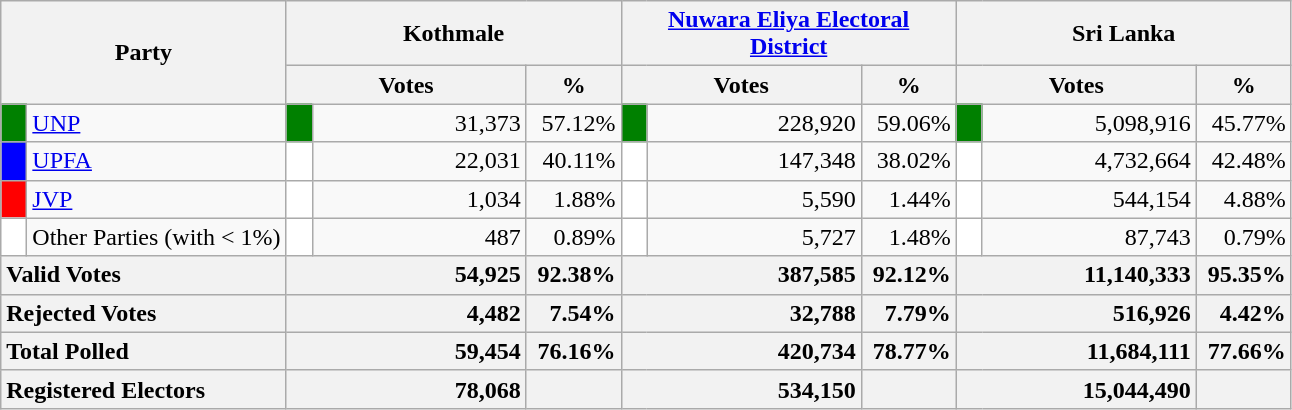<table class="wikitable">
<tr>
<th colspan="2" width="144px"rowspan="2">Party</th>
<th colspan="3" width="216px">Kothmale</th>
<th colspan="3" width="216px"><a href='#'>Nuwara Eliya Electoral District</a></th>
<th colspan="3" width="216px">Sri Lanka</th>
</tr>
<tr>
<th colspan="2" width="144px">Votes</th>
<th>%</th>
<th colspan="2" width="144px">Votes</th>
<th>%</th>
<th colspan="2" width="144px">Votes</th>
<th>%</th>
</tr>
<tr>
<td style="background-color:green;" width="10px"></td>
<td style="text-align:left;"><a href='#'>UNP</a></td>
<td style="background-color:green;" width="10px"></td>
<td style="text-align:right;">31,373</td>
<td style="text-align:right;">57.12%</td>
<td style="background-color:green;" width="10px"></td>
<td style="text-align:right;">228,920</td>
<td style="text-align:right;">59.06%</td>
<td style="background-color:green;" width="10px"></td>
<td style="text-align:right;">5,098,916</td>
<td style="text-align:right;">45.77%</td>
</tr>
<tr>
<td style="background-color:blue;" width="10px"></td>
<td style="text-align:left;"><a href='#'>UPFA</a></td>
<td style="background-color:white;" width="10px"></td>
<td style="text-align:right;">22,031</td>
<td style="text-align:right;">40.11%</td>
<td style="background-color:white;" width="10px"></td>
<td style="text-align:right;">147,348</td>
<td style="text-align:right;">38.02%</td>
<td style="background-color:white;" width="10px"></td>
<td style="text-align:right;">4,732,664</td>
<td style="text-align:right;">42.48%</td>
</tr>
<tr>
<td style="background-color:red;" width="10px"></td>
<td style="text-align:left;"><a href='#'>JVP</a></td>
<td style="background-color:white;" width="10px"></td>
<td style="text-align:right;">1,034</td>
<td style="text-align:right;">1.88%</td>
<td style="background-color:white;" width="10px"></td>
<td style="text-align:right;">5,590</td>
<td style="text-align:right;">1.44%</td>
<td style="background-color:white;" width="10px"></td>
<td style="text-align:right;">544,154</td>
<td style="text-align:right;">4.88%</td>
</tr>
<tr>
<td style="background-color:white;" width="10px"></td>
<td style="text-align:left;">Other Parties (with < 1%)</td>
<td style="background-color:white;" width="10px"></td>
<td style="text-align:right;">487</td>
<td style="text-align:right;">0.89%</td>
<td style="background-color:white;" width="10px"></td>
<td style="text-align:right;">5,727</td>
<td style="text-align:right;">1.48%</td>
<td style="background-color:white;" width="10px"></td>
<td style="text-align:right;">87,743</td>
<td style="text-align:right;">0.79%</td>
</tr>
<tr>
<th colspan="2" width="144px"style="text-align:left;">Valid Votes</th>
<th style="text-align:right;"colspan="2" width="144px">54,925</th>
<th style="text-align:right;">92.38%</th>
<th style="text-align:right;"colspan="2" width="144px">387,585</th>
<th style="text-align:right;">92.12%</th>
<th style="text-align:right;"colspan="2" width="144px">11,140,333</th>
<th style="text-align:right;">95.35%</th>
</tr>
<tr>
<th colspan="2" width="144px"style="text-align:left;">Rejected Votes</th>
<th style="text-align:right;"colspan="2" width="144px">4,482</th>
<th style="text-align:right;">7.54%</th>
<th style="text-align:right;"colspan="2" width="144px">32,788</th>
<th style="text-align:right;">7.79%</th>
<th style="text-align:right;"colspan="2" width="144px">516,926</th>
<th style="text-align:right;">4.42%</th>
</tr>
<tr>
<th colspan="2" width="144px"style="text-align:left;">Total Polled</th>
<th style="text-align:right;"colspan="2" width="144px">59,454</th>
<th style="text-align:right;">76.16%</th>
<th style="text-align:right;"colspan="2" width="144px">420,734</th>
<th style="text-align:right;">78.77%</th>
<th style="text-align:right;"colspan="2" width="144px">11,684,111</th>
<th style="text-align:right;">77.66%</th>
</tr>
<tr>
<th colspan="2" width="144px"style="text-align:left;">Registered Electors</th>
<th style="text-align:right;"colspan="2" width="144px">78,068</th>
<th></th>
<th style="text-align:right;"colspan="2" width="144px">534,150</th>
<th></th>
<th style="text-align:right;"colspan="2" width="144px">15,044,490</th>
<th></th>
</tr>
</table>
